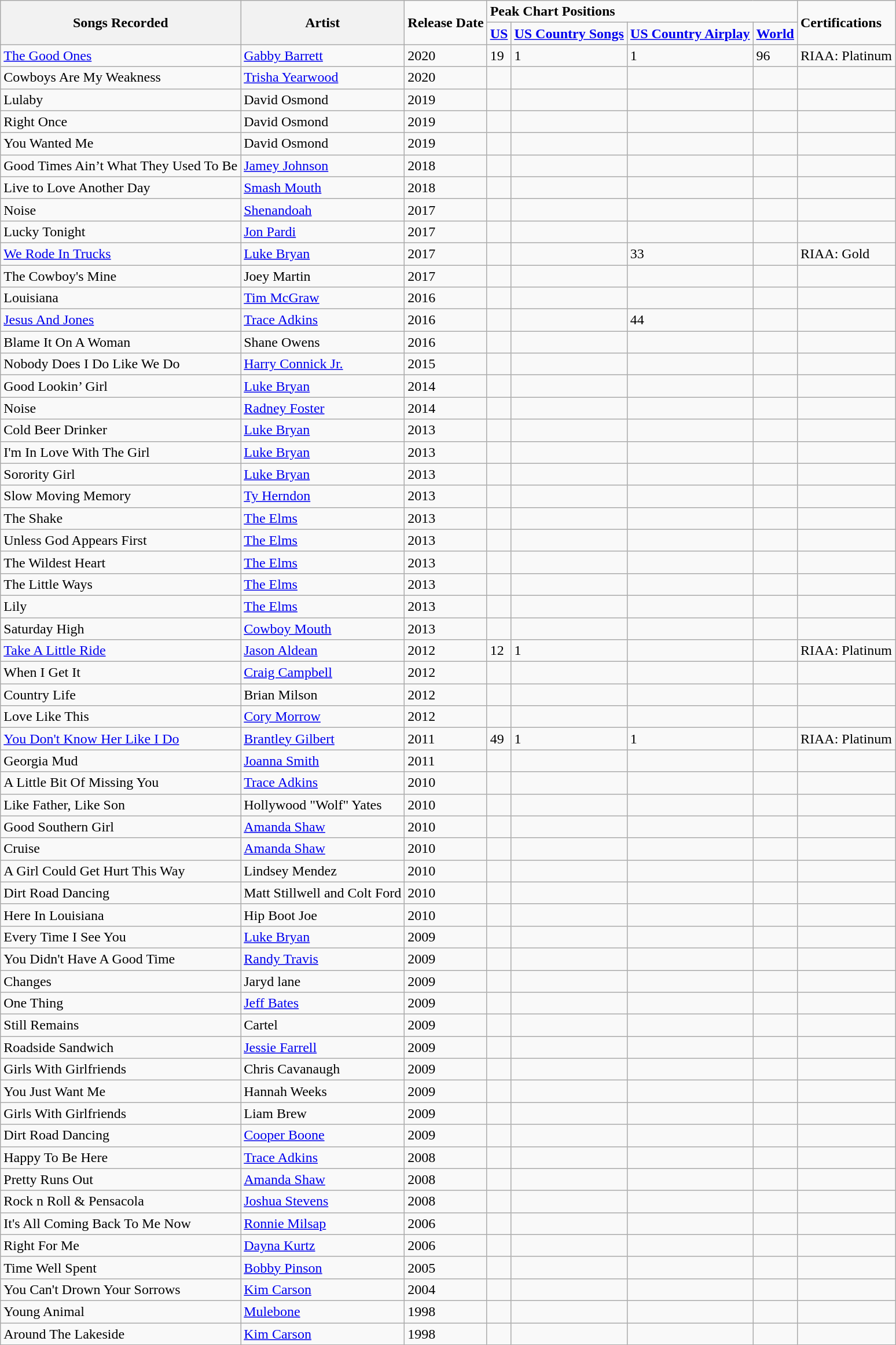<table class="wikitable sortable">
<tr>
<th rowspan="2">Songs Recorded</th>
<th rowspan="2">Artist</th>
<td rowspan="2"><strong>Release Date</strong></td>
<td colspan="4"><strong>Peak Chart Positions</strong></td>
<td rowspan="2"><strong>Certifications</strong></td>
</tr>
<tr>
<td><strong><a href='#'>US</a></strong></td>
<td><strong><a href='#'>US Country Songs</a></strong></td>
<td><strong><a href='#'>US Country Airplay</a></strong></td>
<td><strong><a href='#'>World</a></strong></td>
</tr>
<tr>
<td><a href='#'>The Good Ones</a></td>
<td><a href='#'>Gabby Barrett</a></td>
<td>2020</td>
<td>19</td>
<td>1</td>
<td>1</td>
<td>96</td>
<td>RIAA: Platinum</td>
</tr>
<tr>
<td>Cowboys Are My Weakness</td>
<td><a href='#'>Trisha Yearwood</a></td>
<td>2020</td>
<td></td>
<td></td>
<td></td>
<td></td>
<td></td>
</tr>
<tr>
<td>Lulaby</td>
<td>David Osmond</td>
<td>2019</td>
<td></td>
<td></td>
<td></td>
<td></td>
<td></td>
</tr>
<tr>
<td>Right Once</td>
<td>David Osmond</td>
<td>2019</td>
<td></td>
<td></td>
<td></td>
<td></td>
<td></td>
</tr>
<tr>
<td>You Wanted Me</td>
<td>David Osmond</td>
<td>2019</td>
<td></td>
<td></td>
<td></td>
<td></td>
<td></td>
</tr>
<tr>
<td>Good Times Ain’t What They Used To Be</td>
<td><a href='#'>Jamey Johnson</a></td>
<td>2018</td>
<td></td>
<td></td>
<td></td>
<td></td>
<td></td>
</tr>
<tr>
<td>Live to Love Another Day</td>
<td><a href='#'>Smash Mouth</a></td>
<td>2018</td>
<td></td>
<td></td>
<td></td>
<td></td>
<td></td>
</tr>
<tr>
<td>Noise</td>
<td><a href='#'>Shenandoah</a></td>
<td>2017</td>
<td></td>
<td></td>
<td></td>
<td></td>
<td></td>
</tr>
<tr>
<td>Lucky Tonight</td>
<td><a href='#'>Jon Pardi</a></td>
<td>2017</td>
<td></td>
<td></td>
<td></td>
<td></td>
<td></td>
</tr>
<tr>
<td><a href='#'>We Rode In Trucks</a></td>
<td><a href='#'>Luke Bryan</a></td>
<td>2017</td>
<td></td>
<td></td>
<td>33</td>
<td></td>
<td>RIAA: Gold</td>
</tr>
<tr>
<td>The Cowboy's Mine</td>
<td>Joey Martin</td>
<td>2017</td>
<td></td>
<td></td>
<td></td>
<td></td>
<td></td>
</tr>
<tr>
<td>Louisiana</td>
<td><a href='#'>Tim McGraw</a></td>
<td>2016</td>
<td></td>
<td></td>
<td></td>
<td></td>
<td></td>
</tr>
<tr>
<td><a href='#'>Jesus And Jones</a></td>
<td><a href='#'>Trace Adkins</a></td>
<td>2016</td>
<td></td>
<td></td>
<td>44</td>
<td></td>
<td></td>
</tr>
<tr>
<td>Blame It On A Woman</td>
<td>Shane Owens</td>
<td>2016</td>
<td></td>
<td></td>
<td></td>
<td></td>
<td></td>
</tr>
<tr>
<td>Nobody Does I Do Like We Do</td>
<td><a href='#'>Harry Connick Jr.</a></td>
<td>2015</td>
<td></td>
<td></td>
<td></td>
<td></td>
<td></td>
</tr>
<tr>
<td>Good Lookin’ Girl</td>
<td><a href='#'>Luke Bryan</a></td>
<td>2014</td>
<td></td>
<td></td>
<td></td>
<td></td>
<td></td>
</tr>
<tr>
<td>Noise</td>
<td><a href='#'>Radney Foster</a></td>
<td>2014</td>
<td></td>
<td></td>
<td></td>
<td></td>
<td></td>
</tr>
<tr>
<td>Cold Beer Drinker</td>
<td><a href='#'>Luke Bryan</a></td>
<td>2013</td>
<td></td>
<td></td>
<td></td>
<td></td>
<td></td>
</tr>
<tr>
<td>I'm In Love With The Girl</td>
<td><a href='#'>Luke Bryan</a></td>
<td>2013</td>
<td></td>
<td></td>
<td></td>
<td></td>
<td></td>
</tr>
<tr>
<td>Sorority Girl</td>
<td><a href='#'>Luke Bryan</a></td>
<td>2013</td>
<td></td>
<td></td>
<td></td>
<td></td>
<td></td>
</tr>
<tr>
<td>Slow Moving Memory</td>
<td><a href='#'>Ty Herndon</a></td>
<td>2013</td>
<td></td>
<td></td>
<td></td>
<td></td>
<td></td>
</tr>
<tr>
<td>The Shake</td>
<td><a href='#'>The Elms</a></td>
<td>2013</td>
<td></td>
<td></td>
<td></td>
<td></td>
<td></td>
</tr>
<tr>
<td>Unless God Appears First</td>
<td><a href='#'>The Elms</a></td>
<td>2013</td>
<td></td>
<td></td>
<td></td>
<td></td>
<td></td>
</tr>
<tr>
<td>The Wildest Heart</td>
<td><a href='#'>The Elms</a></td>
<td>2013</td>
<td></td>
<td></td>
<td></td>
<td></td>
<td></td>
</tr>
<tr>
<td>The Little Ways</td>
<td><a href='#'>The Elms</a></td>
<td>2013</td>
<td></td>
<td></td>
<td></td>
<td></td>
<td></td>
</tr>
<tr>
<td>Lily</td>
<td><a href='#'>The Elms</a></td>
<td>2013</td>
<td></td>
<td></td>
<td></td>
<td></td>
<td></td>
</tr>
<tr>
<td>Saturday High</td>
<td><a href='#'>Cowboy Mouth</a></td>
<td>2013</td>
<td></td>
<td></td>
<td></td>
<td></td>
<td></td>
</tr>
<tr>
<td><a href='#'>Take A Little Ride</a></td>
<td><a href='#'>Jason Aldean</a></td>
<td>2012</td>
<td>12</td>
<td>1</td>
<td></td>
<td></td>
<td>RIAA: Platinum</td>
</tr>
<tr>
<td>When I Get It</td>
<td><a href='#'>Craig Campbell</a></td>
<td>2012</td>
<td></td>
<td></td>
<td></td>
<td></td>
<td></td>
</tr>
<tr>
<td>Country Life</td>
<td>Brian Milson</td>
<td>2012</td>
<td></td>
<td></td>
<td></td>
<td></td>
<td></td>
</tr>
<tr>
<td>Love Like This</td>
<td><a href='#'>Cory Morrow</a></td>
<td>2012</td>
<td></td>
<td></td>
<td></td>
<td></td>
<td></td>
</tr>
<tr>
<td><a href='#'>You Don't Know Her Like I Do</a></td>
<td><a href='#'>Brantley Gilbert</a></td>
<td>2011</td>
<td>49</td>
<td>1</td>
<td>1</td>
<td></td>
<td>RIAA: Platinum</td>
</tr>
<tr>
<td>Georgia Mud</td>
<td><a href='#'>Joanna Smith</a></td>
<td>2011</td>
<td></td>
<td></td>
<td></td>
<td></td>
<td></td>
</tr>
<tr>
<td>A Little Bit Of Missing You</td>
<td><a href='#'>Trace Adkins</a></td>
<td>2010</td>
<td></td>
<td></td>
<td></td>
<td></td>
<td></td>
</tr>
<tr>
<td>Like Father, Like Son</td>
<td>Hollywood "Wolf" Yates</td>
<td>2010</td>
<td></td>
<td></td>
<td></td>
<td></td>
<td></td>
</tr>
<tr>
<td>Good Southern Girl</td>
<td><a href='#'>Amanda Shaw</a></td>
<td>2010</td>
<td></td>
<td></td>
<td></td>
<td></td>
<td></td>
</tr>
<tr>
<td>Cruise</td>
<td><a href='#'>Amanda Shaw</a></td>
<td>2010</td>
<td></td>
<td></td>
<td></td>
<td></td>
<td></td>
</tr>
<tr>
<td>A Girl Could Get Hurt This Way</td>
<td>Lindsey Mendez</td>
<td>2010</td>
<td></td>
<td></td>
<td></td>
<td></td>
<td></td>
</tr>
<tr>
<td>Dirt Road Dancing</td>
<td>Matt Stillwell and Colt Ford</td>
<td>2010</td>
<td></td>
<td></td>
<td></td>
<td></td>
<td></td>
</tr>
<tr>
<td>Here In Louisiana</td>
<td>Hip Boot Joe</td>
<td>2010</td>
<td></td>
<td></td>
<td></td>
<td></td>
<td></td>
</tr>
<tr>
<td>Every Time I See You</td>
<td><a href='#'>Luke Bryan</a></td>
<td>2009</td>
<td></td>
<td></td>
<td></td>
<td></td>
<td></td>
</tr>
<tr>
<td>You Didn't Have A Good Time</td>
<td><a href='#'>Randy Travis</a></td>
<td>2009</td>
<td></td>
<td></td>
<td></td>
<td></td>
<td></td>
</tr>
<tr>
<td>Changes</td>
<td>Jaryd lane</td>
<td>2009</td>
<td></td>
<td></td>
<td></td>
<td></td>
<td></td>
</tr>
<tr>
<td>One Thing</td>
<td><a href='#'>Jeff Bates</a></td>
<td>2009</td>
<td></td>
<td></td>
<td></td>
<td></td>
<td></td>
</tr>
<tr>
<td>Still Remains</td>
<td>Cartel</td>
<td>2009</td>
<td></td>
<td></td>
<td></td>
<td></td>
<td></td>
</tr>
<tr>
<td>Roadside Sandwich</td>
<td><a href='#'>Jessie Farrell</a></td>
<td>2009</td>
<td></td>
<td></td>
<td></td>
<td></td>
<td></td>
</tr>
<tr>
<td>Girls With Girlfriends</td>
<td>Chris Cavanaugh</td>
<td>2009</td>
<td></td>
<td></td>
<td></td>
<td></td>
<td></td>
</tr>
<tr>
<td>You Just Want Me</td>
<td>Hannah Weeks</td>
<td>2009</td>
<td></td>
<td></td>
<td></td>
<td></td>
<td></td>
</tr>
<tr>
<td>Girls With Girlfriends</td>
<td>Liam Brew</td>
<td>2009</td>
<td></td>
<td></td>
<td></td>
<td></td>
<td></td>
</tr>
<tr>
<td>Dirt Road Dancing</td>
<td><a href='#'>Cooper Boone</a></td>
<td>2009</td>
<td></td>
<td></td>
<td></td>
<td></td>
<td></td>
</tr>
<tr>
<td>Happy To Be Here</td>
<td><a href='#'>Trace Adkins</a></td>
<td>2008</td>
<td></td>
<td></td>
<td></td>
<td></td>
<td></td>
</tr>
<tr>
<td>Pretty Runs Out</td>
<td><a href='#'>Amanda Shaw</a></td>
<td>2008</td>
<td></td>
<td></td>
<td></td>
<td></td>
<td></td>
</tr>
<tr>
<td>Rock n Roll & Pensacola</td>
<td><a href='#'>Joshua Stevens</a></td>
<td>2008</td>
<td></td>
<td></td>
<td></td>
<td></td>
<td></td>
</tr>
<tr>
<td>It's All Coming Back To Me Now</td>
<td><a href='#'>Ronnie Milsap</a></td>
<td>2006</td>
<td></td>
<td></td>
<td></td>
<td></td>
<td></td>
</tr>
<tr>
<td>Right For Me</td>
<td><a href='#'>Dayna Kurtz</a></td>
<td>2006</td>
<td></td>
<td></td>
<td></td>
<td></td>
<td></td>
</tr>
<tr>
<td>Time Well Spent</td>
<td><a href='#'>Bobby Pinson</a></td>
<td>2005</td>
<td></td>
<td></td>
<td></td>
<td></td>
<td></td>
</tr>
<tr>
<td>You Can't Drown Your Sorrows</td>
<td><a href='#'>Kim Carson</a></td>
<td>2004</td>
<td></td>
<td></td>
<td></td>
<td></td>
<td></td>
</tr>
<tr>
<td>Young Animal</td>
<td><a href='#'>Mulebone</a></td>
<td>1998</td>
<td></td>
<td></td>
<td></td>
<td></td>
<td></td>
</tr>
<tr>
<td>Around The Lakeside</td>
<td><a href='#'>Kim Carson</a></td>
<td>1998</td>
<td></td>
<td></td>
<td></td>
<td></td>
<td></td>
</tr>
</table>
